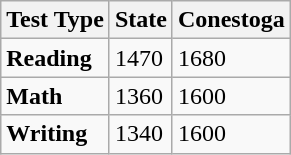<table class="wikitable">
<tr>
<th>Test Type</th>
<th>State</th>
<th>Conestoga</th>
</tr>
<tr>
<td><strong>Reading</strong></td>
<td>1470</td>
<td>1680</td>
</tr>
<tr>
<td><strong>Math</strong></td>
<td>1360</td>
<td>1600</td>
</tr>
<tr>
<td><strong>Writing</strong></td>
<td>1340</td>
<td>1600</td>
</tr>
</table>
